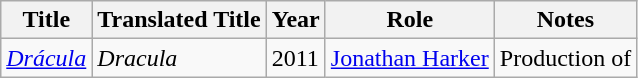<table class="wikitable sortable">
<tr>
<th>Title</th>
<th>Translated Title</th>
<th>Year</th>
<th>Role</th>
<th>Notes</th>
</tr>
<tr>
<td><em><a href='#'>Drácula</a></em></td>
<td><em>Dracula</em></td>
<td>2011</td>
<td><a href='#'>Jonathan Harker</a></td>
<td>Production of</td>
</tr>
</table>
